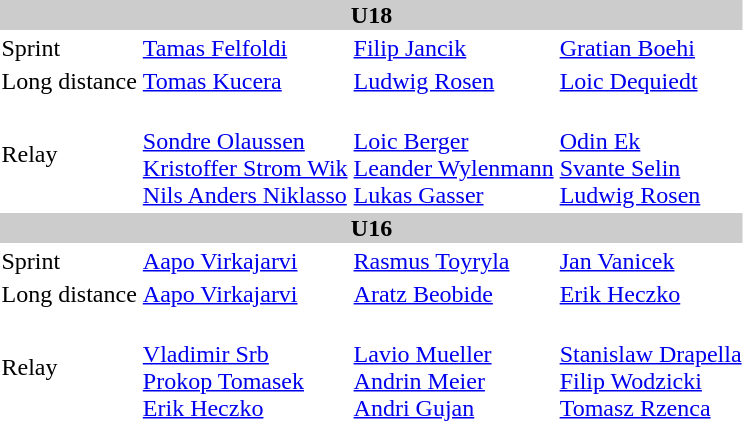<table>
<tr style="background:#ccc; width:100%;">
<td colspan=4 align=center><strong>U18</strong></td>
</tr>
<tr>
<td>Sprint</td>
<td> <a href='#'>Tamas Felfoldi</a></td>
<td> <a href='#'>Filip Jancik</a></td>
<td> <a href='#'>Gratian Boehi</a></td>
</tr>
<tr>
<td>Long distance</td>
<td> <a href='#'>Tomas Kucera</a></td>
<td> <a href='#'>Ludwig Rosen</a></td>
<td> <a href='#'>Loic Dequiedt</a></td>
</tr>
<tr>
<td>Relay</td>
<td><br><a href='#'>Sondre Olaussen</a><br><a href='#'>Kristoffer Strom Wik</a><br><a href='#'>Nils Anders Niklasso</a></td>
<td><br><a href='#'>Loic Berger</a><br><a href='#'>Leander Wylenmann</a><br><a href='#'>Lukas Gasser</a></td>
<td><br><a href='#'>Odin Ek</a><br><a href='#'>Svante Selin</a><br><a href='#'>Ludwig Rosen</a></td>
</tr>
<tr style="background:#ccc; width:100%;">
<td colspan=4 align=center><strong>U16</strong></td>
</tr>
<tr>
<td>Sprint</td>
<td> <a href='#'>Aapo Virkajarvi</a></td>
<td> <a href='#'>Rasmus Toyryla</a></td>
<td> <a href='#'>Jan Vanicek</a></td>
</tr>
<tr>
<td>Long distance</td>
<td> <a href='#'>Aapo Virkajarvi</a></td>
<td> <a href='#'>Aratz Beobide</a></td>
<td> <a href='#'>Erik Heczko</a></td>
</tr>
<tr>
<td>Relay</td>
<td><br><a href='#'>Vladimir Srb</a><br><a href='#'>Prokop Tomasek</a><br><a href='#'>Erik Heczko</a></td>
<td><br><a href='#'>Lavio Mueller</a><br><a href='#'>Andrin Meier</a><br><a href='#'>Andri Gujan</a></td>
<td><br><a href='#'>Stanislaw Drapella</a><br><a href='#'>Filip Wodzicki</a><br><a href='#'>Tomasz Rzenca</a></td>
</tr>
</table>
